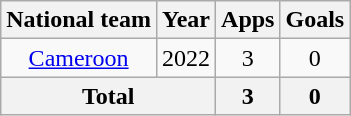<table class="wikitable" style="text-align: center;">
<tr>
<th>National team</th>
<th>Year</th>
<th>Apps</th>
<th>Goals</th>
</tr>
<tr>
<td><a href='#'>Cameroon</a></td>
<td>2022</td>
<td>3</td>
<td>0</td>
</tr>
<tr>
<th colspan="2">Total</th>
<th>3</th>
<th>0</th>
</tr>
</table>
